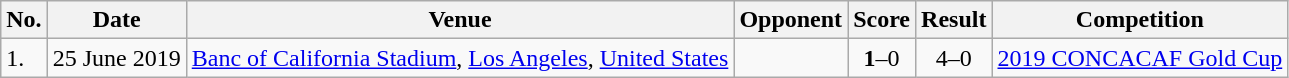<table class="wikitable" style="font-size:100%;">
<tr>
<th>No.</th>
<th>Date</th>
<th>Venue</th>
<th>Opponent</th>
<th>Score</th>
<th>Result</th>
<th>Competition</th>
</tr>
<tr>
<td>1.</td>
<td>25 June 2019</td>
<td><a href='#'>Banc of California Stadium</a>, <a href='#'>Los Angeles</a>, <a href='#'>United States</a></td>
<td></td>
<td align=center><strong>1</strong>–0</td>
<td align=center>4–0</td>
<td><a href='#'>2019 CONCACAF Gold Cup</a></td>
</tr>
</table>
